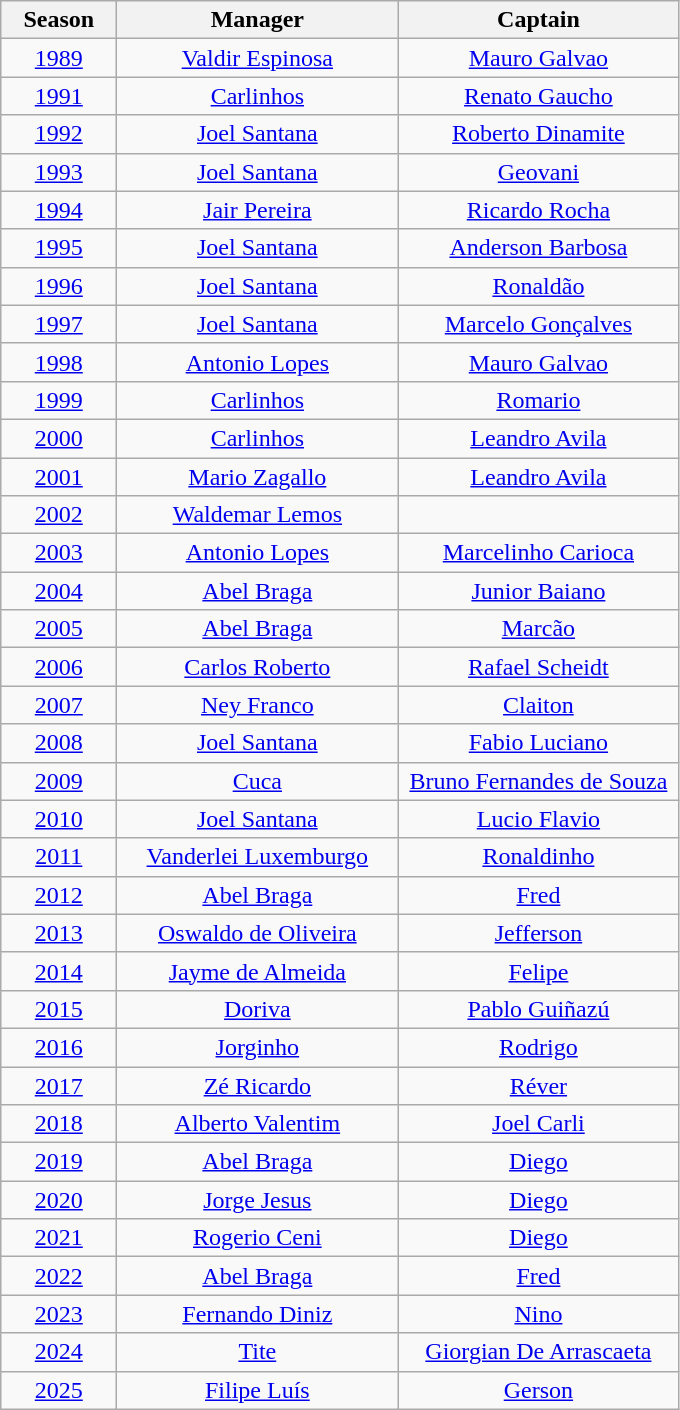<table class="wikitable sortable" style="text-align:center; margin-left:1em;">
<tr>
<th style="width:70px">Season</th>
<th style="width:180px">Manager</th>
<th style="width:180px">Captain</th>
</tr>
<tr>
<td><a href='#'>1989</a></td>
<td><a href='#'>Valdir Espinosa</a></td>
<td><a href='#'>Mauro Galvao</a></td>
</tr>
<tr>
<td><a href='#'>1991</a></td>
<td><a href='#'>Carlinhos</a></td>
<td><a href='#'>Renato Gaucho</a></td>
</tr>
<tr>
<td><a href='#'>1992</a></td>
<td><a href='#'>Joel Santana</a></td>
<td><a href='#'>Roberto Dinamite</a></td>
</tr>
<tr>
<td><a href='#'>1993</a></td>
<td><a href='#'>Joel Santana</a></td>
<td><a href='#'>Geovani</a></td>
</tr>
<tr>
<td><a href='#'>1994</a></td>
<td><a href='#'>Jair Pereira</a></td>
<td><a href='#'>Ricardo Rocha</a></td>
</tr>
<tr>
<td><a href='#'>1995</a></td>
<td><a href='#'>Joel Santana</a></td>
<td><a href='#'>Anderson Barbosa</a></td>
</tr>
<tr>
<td><a href='#'>1996</a></td>
<td><a href='#'>Joel Santana</a></td>
<td><a href='#'>Ronaldão</a></td>
</tr>
<tr>
<td><a href='#'>1997</a></td>
<td><a href='#'>Joel Santana</a></td>
<td><a href='#'>Marcelo Gonçalves</a></td>
</tr>
<tr>
<td><a href='#'>1998</a></td>
<td><a href='#'>Antonio Lopes</a></td>
<td><a href='#'>Mauro Galvao</a></td>
</tr>
<tr>
<td><a href='#'>1999</a></td>
<td><a href='#'>Carlinhos</a></td>
<td><a href='#'>Romario</a></td>
</tr>
<tr>
<td><a href='#'>2000</a></td>
<td><a href='#'>Carlinhos</a></td>
<td><a href='#'>Leandro Avila</a></td>
</tr>
<tr>
<td><a href='#'>2001</a></td>
<td><a href='#'>Mario Zagallo</a></td>
<td><a href='#'>Leandro Avila</a></td>
</tr>
<tr>
<td><a href='#'>2002</a></td>
<td><a href='#'>Waldemar Lemos</a></td>
<td></td>
</tr>
<tr>
<td><a href='#'>2003</a></td>
<td><a href='#'>Antonio Lopes</a></td>
<td><a href='#'>Marcelinho Carioca</a></td>
</tr>
<tr>
<td><a href='#'>2004</a></td>
<td><a href='#'>Abel Braga</a></td>
<td><a href='#'>Junior Baiano</a></td>
</tr>
<tr>
<td><a href='#'>2005</a></td>
<td><a href='#'>Abel Braga</a></td>
<td><a href='#'>Marcão</a></td>
</tr>
<tr>
<td><a href='#'>2006</a></td>
<td><a href='#'>Carlos Roberto</a></td>
<td><a href='#'>Rafael Scheidt</a></td>
</tr>
<tr>
<td><a href='#'>2007</a></td>
<td><a href='#'>Ney Franco</a></td>
<td><a href='#'>Claiton</a></td>
</tr>
<tr>
<td><a href='#'>2008</a></td>
<td><a href='#'>Joel Santana</a></td>
<td><a href='#'>Fabio Luciano</a></td>
</tr>
<tr>
<td><a href='#'>2009</a></td>
<td><a href='#'>Cuca</a></td>
<td><a href='#'>Bruno Fernandes de Souza</a></td>
</tr>
<tr>
<td><a href='#'>2010</a></td>
<td><a href='#'>Joel Santana</a></td>
<td><a href='#'>Lucio Flavio</a></td>
</tr>
<tr>
<td><a href='#'>2011</a></td>
<td><a href='#'>Vanderlei Luxemburgo</a></td>
<td><a href='#'>Ronaldinho</a></td>
</tr>
<tr>
<td><a href='#'>2012</a></td>
<td><a href='#'>Abel Braga</a></td>
<td><a href='#'>Fred</a></td>
</tr>
<tr>
<td><a href='#'>2013</a></td>
<td><a href='#'>Oswaldo de Oliveira</a></td>
<td><a href='#'>Jefferson</a></td>
</tr>
<tr>
<td><a href='#'>2014</a></td>
<td><a href='#'>Jayme de Almeida</a></td>
<td><a href='#'>Felipe</a></td>
</tr>
<tr>
<td><a href='#'>2015</a></td>
<td><a href='#'>Doriva</a></td>
<td><a href='#'>Pablo Guiñazú</a></td>
</tr>
<tr>
<td><a href='#'>2016</a></td>
<td><a href='#'>Jorginho</a></td>
<td><a href='#'>Rodrigo</a></td>
</tr>
<tr>
<td><a href='#'>2017</a></td>
<td><a href='#'>Zé Ricardo</a></td>
<td><a href='#'>Réver</a></td>
</tr>
<tr>
<td><a href='#'>2018</a></td>
<td><a href='#'>Alberto Valentim</a></td>
<td><a href='#'>Joel Carli</a></td>
</tr>
<tr>
<td><a href='#'>2019</a></td>
<td><a href='#'>Abel Braga</a></td>
<td><a href='#'>Diego</a></td>
</tr>
<tr>
<td><a href='#'>2020</a></td>
<td><a href='#'>Jorge Jesus</a></td>
<td><a href='#'>Diego</a></td>
</tr>
<tr>
<td><a href='#'>2021</a></td>
<td><a href='#'>Rogerio Ceni</a></td>
<td><a href='#'>Diego</a></td>
</tr>
<tr>
<td><a href='#'>2022</a></td>
<td><a href='#'>Abel Braga</a></td>
<td><a href='#'>Fred</a></td>
</tr>
<tr>
<td><a href='#'>2023</a></td>
<td><a href='#'>Fernando Diniz</a></td>
<td><a href='#'>Nino</a></td>
</tr>
<tr>
<td><a href='#'>2024</a></td>
<td><a href='#'>Tite</a></td>
<td><a href='#'>Giorgian De Arrascaeta</a></td>
</tr>
<tr>
<td><a href='#'>2025</a></td>
<td><a href='#'>Filipe Luís</a></td>
<td><a href='#'>Gerson</a></td>
</tr>
</table>
